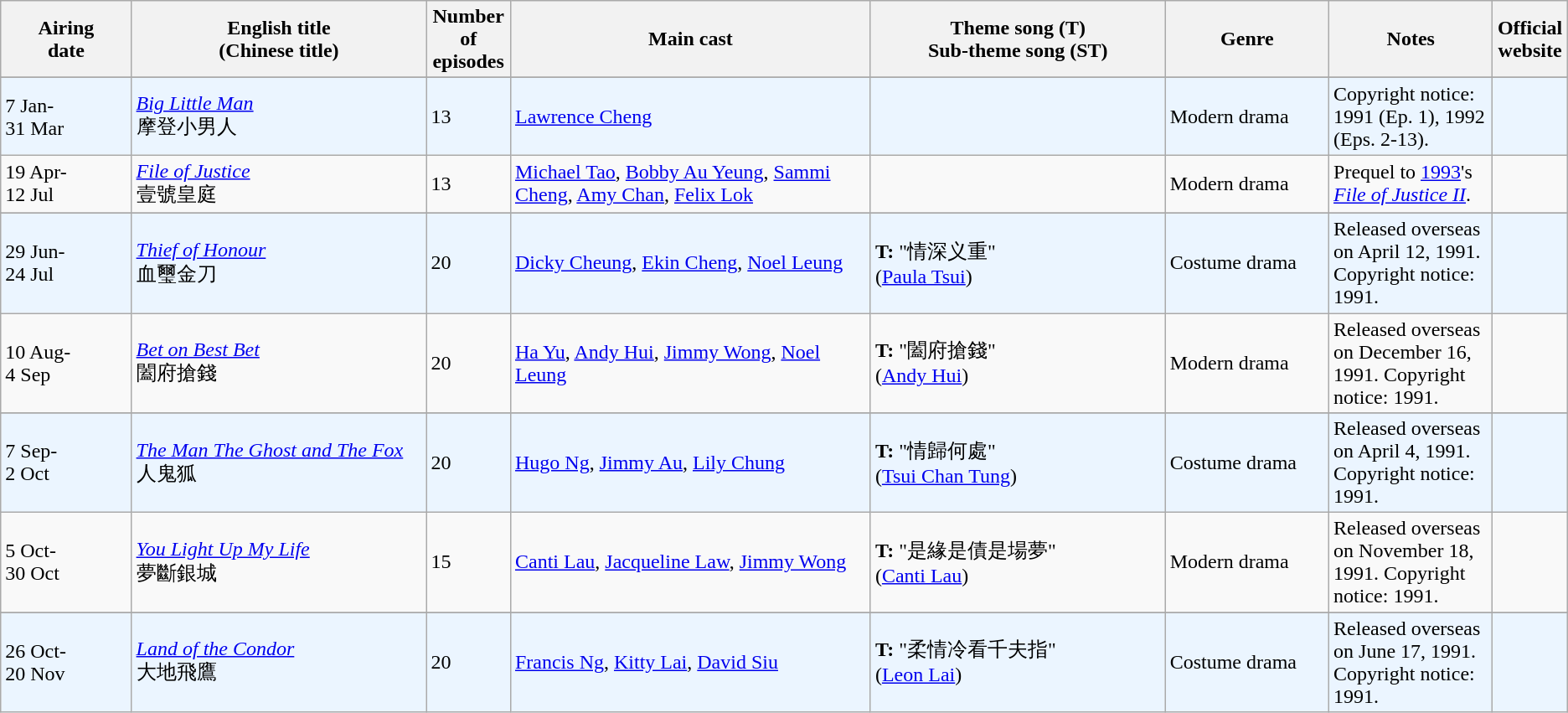<table class="wikitable">
<tr>
<th align=center width=8% bgcolor="silver">Airing<br>date</th>
<th align=center width=18% bgcolor="silver">English title <br> (Chinese title)</th>
<th align=center width=5% bgcolor="silver">Number of episodes</th>
<th align=center width=22% bgcolor="silver">Main cast</th>
<th align=center width=18% bgcolor="silver">Theme song (T) <br>Sub-theme song (ST)</th>
<th align=center width=10% bgcolor="silver">Genre</th>
<th align=center width=10% bgcolor="silver">Notes</th>
<th align=center width=1% bgcolor="silver">Official website</th>
</tr>
<tr>
</tr>
<tr ---- bgcolor="#ebf5ff">
<td>7 Jan- <br> 31 Mar</td>
<td><em><a href='#'>Big Little Man</a></em> <br> 摩登小男人</td>
<td>13</td>
<td><a href='#'>Lawrence Cheng</a></td>
<td></td>
<td>Modern drama</td>
<td>Copyright notice: 1991 (Ep. 1), 1992 (Eps. 2-13).</td>
<td></td>
</tr>
<tr>
<td>19 Apr- <br> 12 Jul</td>
<td><em><a href='#'>File of Justice</a></em> <br> 壹號皇庭</td>
<td>13</td>
<td><a href='#'>Michael Tao</a>, <a href='#'>Bobby Au Yeung</a>, <a href='#'>Sammi Cheng</a>, <a href='#'>Amy Chan</a>, <a href='#'>Felix Lok</a></td>
<td></td>
<td>Modern drama</td>
<td>Prequel to <a href='#'>1993</a>'s <em><a href='#'>File of Justice II</a></em>.</td>
<td></td>
</tr>
<tr>
</tr>
<tr ---- bgcolor="#ebf5ff">
<td>29 Jun- <br> 24 Jul</td>
<td><em><a href='#'>Thief of Honour</a></em> <br> 血璽金刀</td>
<td>20</td>
<td><a href='#'>Dicky Cheung</a>, <a href='#'>Ekin Cheng</a>, <a href='#'>Noel Leung</a></td>
<td><strong>T:</strong> "情深义重" <br> (<a href='#'>Paula Tsui</a>)</td>
<td>Costume drama</td>
<td>Released overseas on April 12, 1991. Copyright notice: 1991.</td>
<td></td>
</tr>
<tr>
<td>10 Aug- <br> 4 Sep</td>
<td><em><a href='#'>Bet on Best Bet</a></em> <br> 闔府搶錢</td>
<td>20</td>
<td><a href='#'>Ha Yu</a>, <a href='#'>Andy Hui</a>, <a href='#'>Jimmy Wong</a>, <a href='#'>Noel Leung</a></td>
<td><strong>T:</strong> "闔府搶錢" <br> (<a href='#'>Andy Hui</a>)</td>
<td>Modern drama</td>
<td>Released overseas on December 16, 1991. Copyright notice: 1991.</td>
<td></td>
</tr>
<tr>
</tr>
<tr ---- bgcolor="#ebf5ff">
<td>7 Sep- <br> 2 Oct</td>
<td><em><a href='#'>The Man The Ghost and The Fox</a></em> <br> 人鬼狐</td>
<td>20</td>
<td><a href='#'>Hugo Ng</a>, <a href='#'>Jimmy Au</a>, <a href='#'>Lily Chung</a></td>
<td><strong>T:</strong> "情歸何處" <br> (<a href='#'>Tsui Chan Tung</a>)</td>
<td>Costume drama</td>
<td>Released overseas on April 4, 1991. Copyright notice: 1991.</td>
<td></td>
</tr>
<tr>
<td>5 Oct- <br> 30 Oct</td>
<td><em><a href='#'>You Light Up My Life</a></em> <br> 夢斷銀城</td>
<td>15</td>
<td><a href='#'>Canti Lau</a>, <a href='#'>Jacqueline Law</a>, <a href='#'>Jimmy Wong</a></td>
<td><strong>T:</strong> "是緣是債是場夢" <br> (<a href='#'>Canti Lau</a>)</td>
<td>Modern drama</td>
<td>Released overseas on November 18, 1991. Copyright notice: 1991.</td>
<td></td>
</tr>
<tr>
</tr>
<tr ---- bgcolor="#ebf5ff">
<td>26 Oct- <br> 20 Nov</td>
<td><em><a href='#'>Land of the Condor</a></em> <br> 大地飛鷹</td>
<td>20</td>
<td><a href='#'>Francis Ng</a>, <a href='#'>Kitty Lai</a>, <a href='#'>David Siu</a></td>
<td><strong>T:</strong> "柔情冷看千夫指" <br> (<a href='#'>Leon Lai</a>)</td>
<td>Costume drama</td>
<td>Released overseas on June 17, 1991. Copyright notice: 1991.</td>
<td></td>
</tr>
</table>
